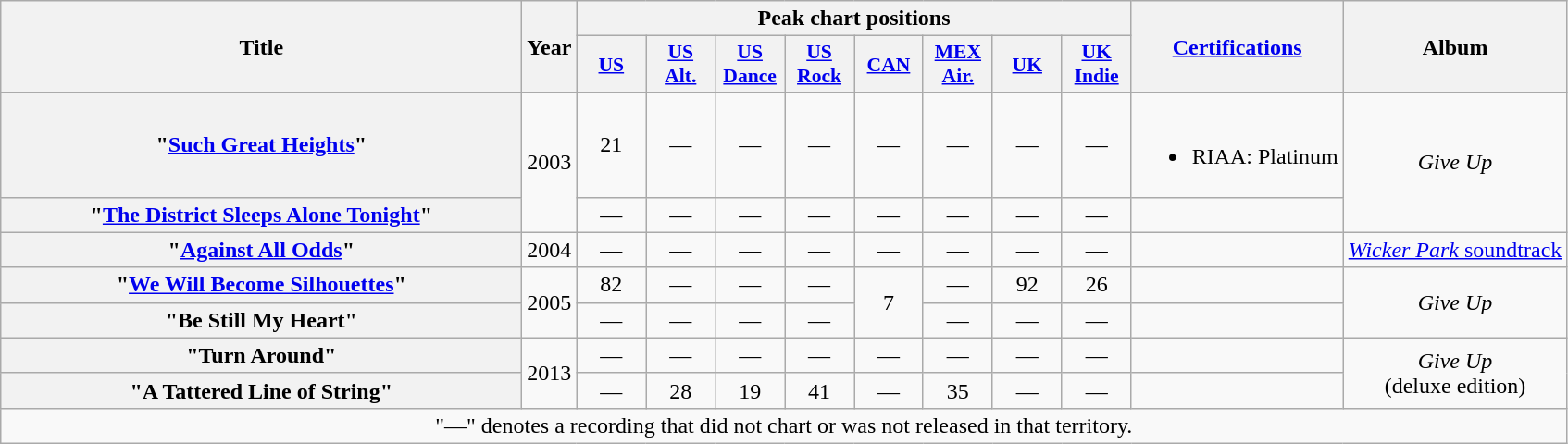<table class="wikitable plainrowheaders" style="text-align:center;" border="1">
<tr>
<th scope="col" rowspan="2" style="width:23em;">Title</th>
<th scope="col" rowspan="2">Year</th>
<th scope="col" colspan="8">Peak chart positions</th>
<th scope="col" rowspan="2"><a href='#'>Certifications</a></th>
<th scope="col" rowspan="2">Album</th>
</tr>
<tr>
<th scope="col" style="width:3em;font-size:90%;"><a href='#'>US</a><br></th>
<th scope="col" style="width:3em;font-size:90%;"><a href='#'>US<br>Alt.</a><br></th>
<th scope="col" style="width:3em;font-size:90%;"><a href='#'>US<br>Dance</a><br></th>
<th scope="col" style="width:3em;font-size:90%;"><a href='#'>US<br>Rock</a><br></th>
<th scope="col" style="width:3em;font-size:90%;"><a href='#'>CAN</a><br></th>
<th scope="col" style="width:3em;font-size:90%;"><a href='#'>MEX<br>Air.</a><br></th>
<th scope="col" style="width:3em;font-size:90%;"><a href='#'>UK</a><br></th>
<th scope="col" style="width:3em;font-size:90%;"><a href='#'>UK<br>Indie</a><br></th>
</tr>
<tr>
<th scope="row">"<a href='#'>Such Great Heights</a>"</th>
<td rowspan="2">2003</td>
<td>21</td>
<td>—</td>
<td>—</td>
<td>—</td>
<td>—</td>
<td>—</td>
<td>—</td>
<td>—</td>
<td><br><ul><li>RIAA: Platinum </li></ul></td>
<td rowspan="2"><em>Give Up</em></td>
</tr>
<tr>
<th scope="row">"<a href='#'>The District Sleeps Alone Tonight</a>"</th>
<td>—</td>
<td>—</td>
<td>—</td>
<td>—</td>
<td>—</td>
<td>—</td>
<td>—</td>
<td>—</td>
<td></td>
</tr>
<tr>
<th scope="row">"<a href='#'>Against All Odds</a>"</th>
<td>2004</td>
<td>—</td>
<td>—</td>
<td>—</td>
<td>—</td>
<td>—</td>
<td>—</td>
<td>—</td>
<td>—</td>
<td></td>
<td><a href='#'><em>Wicker Park</em> soundtrack</a></td>
</tr>
<tr>
<th scope="row">"<a href='#'>We Will Become Silhouettes</a>"</th>
<td rowspan="2">2005</td>
<td>82</td>
<td>—</td>
<td>—</td>
<td>—</td>
<td rowspan="2">7</td>
<td>—</td>
<td>92</td>
<td>26</td>
<td></td>
<td rowspan="2"><em>Give Up</em></td>
</tr>
<tr>
<th scope="row">"Be Still My Heart"</th>
<td>—</td>
<td>—</td>
<td>—</td>
<td>—</td>
<td>—</td>
<td>—</td>
<td>—</td>
<td></td>
</tr>
<tr>
<th scope="row">"Turn Around"</th>
<td rowspan="2">2013</td>
<td>—</td>
<td>—</td>
<td>—</td>
<td>—</td>
<td>—</td>
<td>—</td>
<td>—</td>
<td>—</td>
<td></td>
<td rowspan="2"><em>Give Up</em><br><span>(deluxe edition)</span></td>
</tr>
<tr>
<th scope="row">"A Tattered Line of String"</th>
<td>—</td>
<td>28</td>
<td>19</td>
<td>41</td>
<td>—</td>
<td>35</td>
<td>—</td>
<td>—</td>
<td></td>
</tr>
<tr>
<td colspan="15">"—" denotes a recording that did not chart or was not released in that territory.</td>
</tr>
</table>
